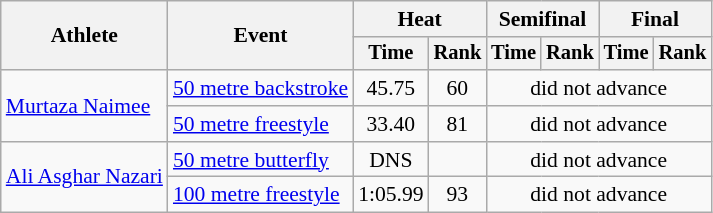<table class=wikitable style="font-size:90%">
<tr>
<th rowspan="2">Athlete</th>
<th rowspan="2">Event</th>
<th colspan="2">Heat</th>
<th colspan="2">Semifinal</th>
<th colspan="2">Final</th>
</tr>
<tr style="font-size:95%">
<th>Time</th>
<th>Rank</th>
<th>Time</th>
<th>Rank</th>
<th>Time</th>
<th>Rank</th>
</tr>
<tr align=center>
<td align=left rowspan=2><a href='#'>Murtaza Naimee</a></td>
<td align=left><a href='#'>50 metre backstroke</a></td>
<td>45.75</td>
<td>60</td>
<td colspan=4>did not advance</td>
</tr>
<tr align=center>
<td align=left><a href='#'>50 metre freestyle</a></td>
<td>33.40</td>
<td>81</td>
<td colspan=4>did not advance</td>
</tr>
<tr align=center>
<td align=left rowspan=2><a href='#'>Ali Asghar Nazari</a></td>
<td align=left><a href='#'>50 metre butterfly</a></td>
<td>DNS </td>
<td></td>
<td colspan=4>did not advance</td>
</tr>
<tr align=center>
<td align=left><a href='#'>100 metre freestyle</a></td>
<td>1:05.99</td>
<td>93</td>
<td colspan=4>did not advance</td>
</tr>
</table>
